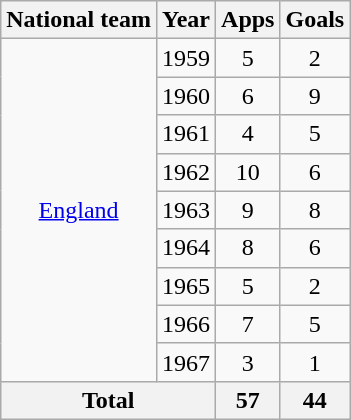<table class="wikitable" style="text-align:center">
<tr>
<th>National team</th>
<th>Year</th>
<th>Apps</th>
<th>Goals</th>
</tr>
<tr>
<td rowspan="9"><a href='#'>England</a></td>
<td>1959</td>
<td>5</td>
<td>2</td>
</tr>
<tr>
<td>1960</td>
<td>6</td>
<td>9</td>
</tr>
<tr>
<td>1961</td>
<td>4</td>
<td>5</td>
</tr>
<tr>
<td>1962</td>
<td>10</td>
<td>6</td>
</tr>
<tr>
<td>1963</td>
<td>9</td>
<td>8</td>
</tr>
<tr>
<td>1964</td>
<td>8</td>
<td>6</td>
</tr>
<tr>
<td>1965</td>
<td>5</td>
<td>2</td>
</tr>
<tr>
<td>1966</td>
<td>7</td>
<td>5</td>
</tr>
<tr>
<td>1967</td>
<td>3</td>
<td>1</td>
</tr>
<tr>
<th colspan="2">Total</th>
<th>57</th>
<th>44</th>
</tr>
</table>
